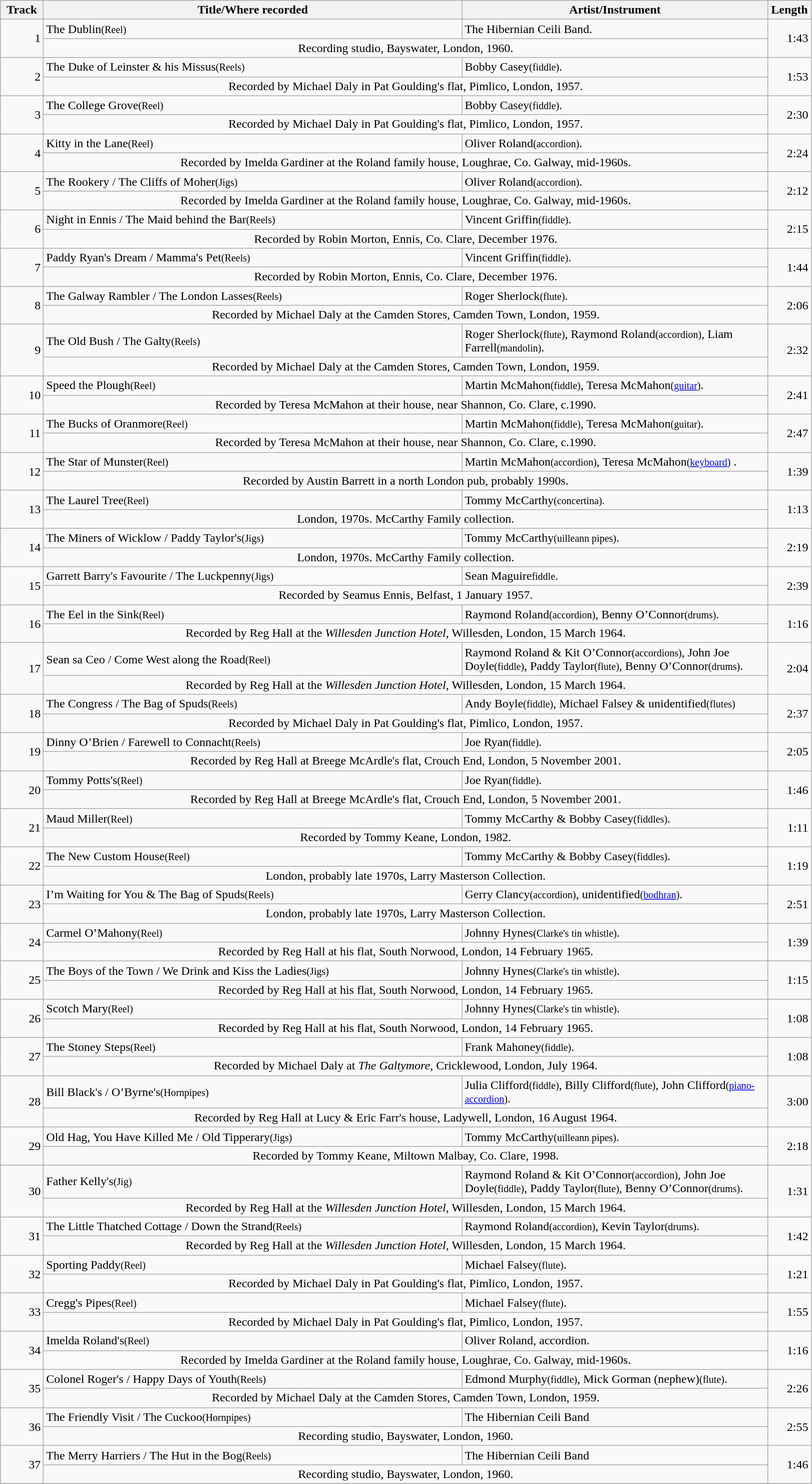<table class="wikitable collapsible collapsed">
<tr>
<th style="width:  50px">Track</th>
<th style="width: 550px">Title/Where recorded</th>
<th style="width: 400px">Artist/Instrument</th>
<th style="width:  50px">Length</th>
</tr>
<tr>
<td rowspan=2 style="text-align: right;">1</td>
<td>The Dublin<small>(Reel)</small></td>
<td>The Hibernian Ceili Band.</td>
<td rowspan=2 style="text-align: right;">1:43</td>
</tr>
<tr>
<td colspan=2 style="text-align: center;">Recording studio, Bayswater, London, 1960.</td>
</tr>
<tr>
<td rowspan=2 style="text-align: right;">2</td>
<td>The Duke of Leinster & his Missus<small>(Reels)</small></td>
<td>Bobby Casey<small>(fiddle)</small>.</td>
<td rowspan=2 style="text-align: right;">1:53</td>
</tr>
<tr>
<td colspan = 2 style="text-align: center">Recorded by Michael Daly in Pat Goulding's flat, Pimlico, London, 1957.</td>
</tr>
<tr>
<td rowspan=2 style="text-align: right;">3</td>
<td>The College Grove<small>(Reel)</small></td>
<td>Bobby Casey<small>(fiddle)</small>.</td>
<td rowspan=2 style="text-align: right;">2:30</td>
</tr>
<tr>
<td colspan = 2 style="text-align: center">Recorded by Michael Daly in Pat Goulding's flat, Pimlico, London, 1957.</td>
</tr>
<tr>
<td rowspan=2 style="text-align: right;">4</td>
<td>Kitty in the Lane<small>(Reel)</small></td>
<td>Oliver Roland<small>(accordion)</small>.</td>
<td rowspan=2 style="text-align: right;">2:24</td>
</tr>
<tr>
<td colspan = 2 style="text-align: center">Recorded by Imelda Gardiner at the Roland family house, Loughrae, Co. Galway, mid-1960s.</td>
</tr>
<tr>
<td rowspan=2 style="text-align: right;">5</td>
<td>The Rookery / The Cliffs of Moher<small>(Jigs)</small></td>
<td>Oliver Roland<small>(accordion)</small>.</td>
<td rowspan=2 style="text-align: right;">2:12</td>
</tr>
<tr>
<td colspan = 2 style="text-align: center">Recorded by Imelda Gardiner at the Roland family house, Loughrae, Co. Galway, mid-1960s.</td>
</tr>
<tr>
<td rowspan=2 style="text-align: right;">6</td>
<td>Night in Ennis / The Maid behind the Bar<small>(Reels)</small></td>
<td>Vincent Griffin<small>(fiddle)</small>.</td>
<td rowspan=2 style="text-align: right;">2:15</td>
</tr>
<tr>
<td colspan = 2 style="text-align: center">Recorded by Robin Morton, Ennis, Co. Clare, December 1976.</td>
</tr>
<tr>
<td rowspan=2 style="text-align: right;">7</td>
<td>Paddy Ryan's Dream / Mamma's Pet<small>(Reels)</small></td>
<td>Vincent Griffin<small>(fiddle)</small>.</td>
<td rowspan=2 style="text-align: right;">1:44</td>
</tr>
<tr>
<td colspan = 2 style="text-align: center">Recorded by Robin Morton, Ennis, Co. Clare, December 1976.</td>
</tr>
<tr>
<td rowspan=2 style="text-align: right;">8</td>
<td>The Galway Rambler / The London Lasses<small>(Reels)</small></td>
<td>Roger Sherlock<small>(flute)</small>.</td>
<td rowspan=2 style="text-align: right;">2:06</td>
</tr>
<tr>
<td colspan = 2 style="text-align: center">Recorded by Michael Daly at the Camden Stores, Camden Town, London, 1959.</td>
</tr>
<tr>
<td rowspan=2 style="text-align: right;">9</td>
<td>The Old Bush / The Galty<small>(Reels)</small></td>
<td>Roger Sherlock<small>(flute)</small>, Raymond Roland<small>(accordion)</small>, Liam Farrell<small>(mandolin)</small>.</td>
<td rowspan=2 style="text-align: right;">2:32</td>
</tr>
<tr>
<td colspan = 2 style="text-align: center">Recorded by Michael Daly at the Camden Stores, Camden Town, London, 1959.</td>
</tr>
<tr>
<td rowspan=2 style="text-align: right;">10</td>
<td>Speed the Plough<small>(Reel)</small></td>
<td>Martin McMahon<small>(fiddle)</small>, Teresa McMahon<small>(<a href='#'>guitar</a>)</small>.</td>
<td rowspan=2 style="text-align: right;">2:41</td>
</tr>
<tr>
<td colspan = 2 style="text-align: center">Recorded by Teresa McMahon at their house, near Shannon, Co. Clare, c.1990.</td>
</tr>
<tr>
<td rowspan=2 style="text-align: right;">11</td>
<td>The Bucks of Oranmore<small>(Reel)</small></td>
<td>Martin McMahon<small>(fiddle)</small>, Teresa McMahon<small>(guitar)</small>.</td>
<td rowspan=2 style="text-align: right;">2:47</td>
</tr>
<tr>
<td colspan = 2 style="text-align: center">Recorded by Teresa McMahon at their house, near Shannon, Co. Clare, c.1990.</td>
</tr>
<tr>
<td rowspan=2 style="text-align: right;">12</td>
<td>The Star of Munster<small>(Reel)</small></td>
<td>Martin McMahon<small>(accordion)</small>, Teresa McMahon<small>(<a href='#'>keyboard</a>)</small> .</td>
<td rowspan=2 style="text-align: right;">1:39</td>
</tr>
<tr>
<td colspan = 2 style="text-align: center">Recorded by Austin Barrett in a north London pub, probably 1990s.</td>
</tr>
<tr>
<td rowspan=2 style="text-align: right;">13</td>
<td>The Laurel Tree<small>(Reel)</small></td>
<td>Tommy McCarthy<small>(concertina).</small></td>
<td rowspan=2 style="text-align: right;">1:13</td>
</tr>
<tr>
<td colspan=2  style="text-align: center;">London, 1970s. McCarthy Family collection.</td>
</tr>
<tr>
<td rowspan=2 style="text-align: right;">14</td>
<td>The Miners of Wicklow / Paddy Taylor's<small>(Jigs)</small></td>
<td>Tommy McCarthy<small>(uilleann pipes)</small>.</td>
<td rowspan=2 style="text-align: right;">2:19</td>
</tr>
<tr>
<td colspan=2  style="text-align: center;">London, 1970s. McCarthy Family collection.</td>
</tr>
<tr>
<td rowspan=2 style="text-align: right;">15</td>
<td>Garrett Barry's Favourite / The Luckpenny<small>(Jigs)</small></td>
<td>Sean Maguire<small>fiddle</small>.</td>
<td rowspan=2 style="text-align: right;">2:39</td>
</tr>
<tr>
<td colspan = 2 style="text-align: center">Recorded by Seamus Ennis, Belfast, 1 January 1957.</td>
</tr>
<tr>
<td rowspan=2 style="text-align: right;">16</td>
<td>The Eel in the Sink<small>(Reel)</small></td>
<td>Raymond Roland<small>(accordion)</small>, Benny O’Connor<small>(drums)</small>.</td>
<td rowspan=2 style="text-align: right;">1:16</td>
</tr>
<tr>
<td colspan = 2 style="text-align: center">Recorded by Reg Hall at the <em>Willesden Junction Hotel</em>, Willesden, London, 15 March 1964.</td>
</tr>
<tr>
<td rowspan=2 style="text-align: right;">17</td>
<td>Sean sa Ceo / Come West along the Road<small>(Reel)</small></td>
<td>Raymond Roland & Kit O’Connor<small>(accordions)</small>, John Joe Doyle<small>(fiddle)</small>, Paddy Taylor<small>(flute)</small>, Benny O’Connor<small>(drums)</small>.</td>
<td rowspan=2 style="text-align: right;">2:04</td>
</tr>
<tr>
<td colspan = 2 style="text-align: center">Recorded by Reg Hall at the <em>Willesden Junction Hotel</em>, Willesden, London, 15 March 1964.</td>
</tr>
<tr>
<td rowspan=2 style="text-align: right;">18</td>
<td>The Congress / The Bag of Spuds<small>(Reels)</small></td>
<td>Andy Boyle<small>(fiddle)</small>, Michael Falsey & unidentified<small>(flutes)</small></td>
<td rowspan=2 style="text-align: right;">2:37</td>
</tr>
<tr>
<td colspan = 2 style="text-align: center">Recorded by Michael Daly in Pat Goulding's flat, Pimlico, London, 1957.</td>
</tr>
<tr>
<td rowspan=2 style="text-align: right;">19</td>
<td>Dinny O’Brien / Farewell to Connacht<small>(Reels)</small></td>
<td>Joe Ryan<small>(fiddle)</small>.</td>
<td rowspan=2 style="text-align: right;">2:05</td>
</tr>
<tr>
<td colspan = 2 style="text-align: center">Recorded by Reg Hall at Breege McArdle's flat, Crouch End, London, 5 November 2001.</td>
</tr>
<tr>
<td rowspan=2 style="text-align: right;">20</td>
<td>Tommy Potts's<small>(Reel)</small></td>
<td>Joe Ryan<small>(fiddle)</small>.</td>
<td rowspan=2 style="text-align: right;">1:46</td>
</tr>
<tr>
<td colspan = 2 style="text-align: center">Recorded by Reg Hall at Breege McArdle's flat, Crouch End, London, 5 November 2001.</td>
</tr>
<tr>
<td rowspan=2 style="text-align: right;">21</td>
<td>Maud Miller<small>(Reel)</small></td>
<td>Tommy McCarthy & Bobby Casey<small>(fiddles)</small>.</td>
<td rowspan=2 style="text-align: right;">1:11</td>
</tr>
<tr>
<td colspan = 2 style="text-align: center">Recorded by Tommy Keane, London, 1982.</td>
</tr>
<tr>
<td rowspan=2 style="text-align: right;">22</td>
<td>The New Custom House<small>(Reel)</small></td>
<td>Tommy McCarthy & Bobby Casey<small>(fiddles)</small>.</td>
<td rowspan=2 style="text-align: right;">1:19</td>
</tr>
<tr>
<td colspan=2  style="text-align: center">London, probably late 1970s, Larry Masterson Collection.</td>
</tr>
<tr>
<td rowspan=2 style="text-align: right;">23</td>
<td>I’m Waiting for You & The Bag of Spuds<small>(Reels)</small></td>
<td>Gerry Clancy<small>(accordion)</small>, unidentified<small>(<a href='#'>bodhran</a>)</small>.</td>
<td rowspan=2 style="text-align: right;">2:51</td>
</tr>
<tr>
<td colspan=2  style="text-align: center;">London, probably late 1970s, Larry Masterson Collection.</td>
</tr>
<tr>
<td rowspan=2 style="text-align: right;">24</td>
<td>Carmel O’Mahony<small>(Reel)</small></td>
<td>Johnny Hynes<small>(Clarke's tin whistle)</small>.</td>
<td rowspan=2 style="text-align: right;">1:39</td>
</tr>
<tr>
<td colspan = 2 style="text-align: center">Recorded by Reg Hall at his flat, South Norwood, London, 14 February 1965.</td>
</tr>
<tr>
<td rowspan=2 style="text-align: right;">25</td>
<td>The Boys of the Town / We Drink and Kiss the Ladies<small>(Jigs)</small></td>
<td>Johnny Hynes<small>(Clarke's tin whistle)</small>.</td>
<td rowspan=2 style="text-align: right;">1:15</td>
</tr>
<tr>
<td colspan = 2 style="text-align: center">Recorded by Reg Hall at his flat, South Norwood, London, 14 February 1965.</td>
</tr>
<tr>
<td rowspan=2 style="text-align: right;">26</td>
<td>Scotch Mary<small>(Reel)</small></td>
<td>Johnny Hynes<small>(Clarke's tin whistle)</small>.</td>
<td rowspan=2 style="text-align: right;">1:08</td>
</tr>
<tr>
<td colspan = 2 style="text-align: center">Recorded by Reg Hall at his flat, South Norwood, London, 14 February 1965.</td>
</tr>
<tr>
<td rowspan=2 style="text-align: right;">27</td>
<td>The Stoney Steps<small>(Reel)</small></td>
<td>Frank Mahoney<small>(fiddle)</small>.</td>
<td rowspan=2 style="text-align: right;">1:08</td>
</tr>
<tr>
<td colspan = 2 style="text-align: center">Recorded by Michael Daly at <em>The Galtymore</em>, Cricklewood, London, July 1964.</td>
</tr>
<tr>
<td rowspan=2 style="text-align: right;">28</td>
<td>Bill Black's / O’Byrne's<small>(Hornpipes)</small></td>
<td>Julia Clifford<small>(fiddle)</small>, Billy Clifford<small>(flute)</small>, John Clifford<small>(<a href='#'>piano-accordion</a>)</small>.</td>
<td rowspan=2 style="text-align: right;">3:00</td>
</tr>
<tr>
<td colspan = 2 style="text-align: center">Recorded by Reg Hall at Lucy & Eric Farr's house, Ladywell, London, 16 August 1964.</td>
</tr>
<tr>
<td rowspan=2 style="text-align: right;">29</td>
<td>Old Hag, You Have Killed Me / Old Tipperary<small>(Jigs)</small></td>
<td>Tommy McCarthy<small>(uilleann pipes)</small>.</td>
<td rowspan=2 style="text-align: right;">2:18</td>
</tr>
<tr>
<td colspan = 2 style="text-align: center">Recorded by Tommy Keane, Miltown Malbay, Co. Clare, 1998.</td>
</tr>
<tr>
<td rowspan=2 style="text-align: right;">30</td>
<td>Father Kelly's<small>(Jig)</small></td>
<td>Raymond Roland & Kit O’Connor<small>(accordion)</small>, John Joe Doyle<small>(fiddle)</small>, Paddy Taylor<small>(flute)</small>, Benny O’Connor<small>(drums)</small>.</td>
<td rowspan=2 style="text-align: right;">1:31</td>
</tr>
<tr>
<td colspan = 2 style="text-align: center">Recorded by Reg Hall at the <em>Willesden Junction Hotel</em>, Willesden, London, 15 March 1964.</td>
</tr>
<tr>
<td rowspan=2 style="text-align: right;">31</td>
<td>The Little Thatched Cottage / Down the Strand<small>(Reels)</small></td>
<td>Raymond Roland<small>(accordion)</small>, Kevin Taylor<small>(drums)</small>.</td>
<td rowspan=2 style="text-align: right;">1:42</td>
</tr>
<tr>
<td colspan = 2 style="text-align: center">Recorded by Reg Hall at the <em>Willesden Junction Hotel</em>, Willesden, London, 15 March 1964.</td>
</tr>
<tr>
<td rowspan=2 style="text-align: right;">32</td>
<td>Sporting Paddy<small>(Reel)</small></td>
<td>Michael Falsey<small>(flute)</small>.</td>
<td rowspan=2 style="text-align: right;">1:21</td>
</tr>
<tr>
<td colspan = 2 style="text-align: center">Recorded by Michael Daly in Pat Goulding's flat, Pimlico, London, 1957.</td>
</tr>
<tr>
<td rowspan=2 style="text-align: right;">33</td>
<td>Cregg's Pipes<small>(Reel)</small></td>
<td>Michael Falsey<small>(flute)</small>.</td>
<td rowspan=2 style="text-align: right;">1:55</td>
</tr>
<tr>
<td colspan = 2 style="text-align: center">Recorded by Michael Daly in Pat Goulding's flat, Pimlico, London, 1957.</td>
</tr>
<tr>
<td rowspan=2 style="text-align: right;">34</td>
<td>Imelda Roland's<small>(Reel)</small></td>
<td>Oliver Roland, accordion.</td>
<td rowspan=2 style="text-align: right;">1:16</td>
</tr>
<tr>
<td colspan = 2 style="text-align: center">Recorded by Imelda Gardiner at the Roland family house, Loughrae, Co. Galway, mid-1960s.</td>
</tr>
<tr>
<td rowspan=2 style="text-align: right;">35</td>
<td>Colonel Roger's / Happy Days of Youth<small>(Reels)</small></td>
<td>Edmond Murphy<small>(fiddle)</small>, Mick Gorman (nephew)<small>(flute)</small>.</td>
<td rowspan=2 style="text-align: right;">2:26</td>
</tr>
<tr>
<td colspan = 2 style="text-align: center">Recorded by Michael Daly at the Camden Stores, Camden Town, London, 1959.</td>
</tr>
<tr>
<td rowspan=2 style="text-align: right;">36</td>
<td>The Friendly Visit / The Cuckoo<small>(Hornpipes)</small></td>
<td>The Hibernian Ceili Band</td>
<td rowspan=2 style="text-align: right;">2:55</td>
</tr>
<tr>
<td colspan=2 style="text-align: center;">Recording studio, Bayswater, London, 1960.</td>
</tr>
<tr>
<td rowspan=2 style="text-align: right;">37</td>
<td>The Merry Harriers / The Hut in the Bog<small>(Reels)</small></td>
<td>The Hibernian Ceili Band</td>
<td rowspan=2 style="text-align: right;">1:46</td>
</tr>
<tr>
<td colspan=2 style="text-align: center;">Recording studio, Bayswater, London, 1960.</td>
</tr>
<tr>
</tr>
</table>
